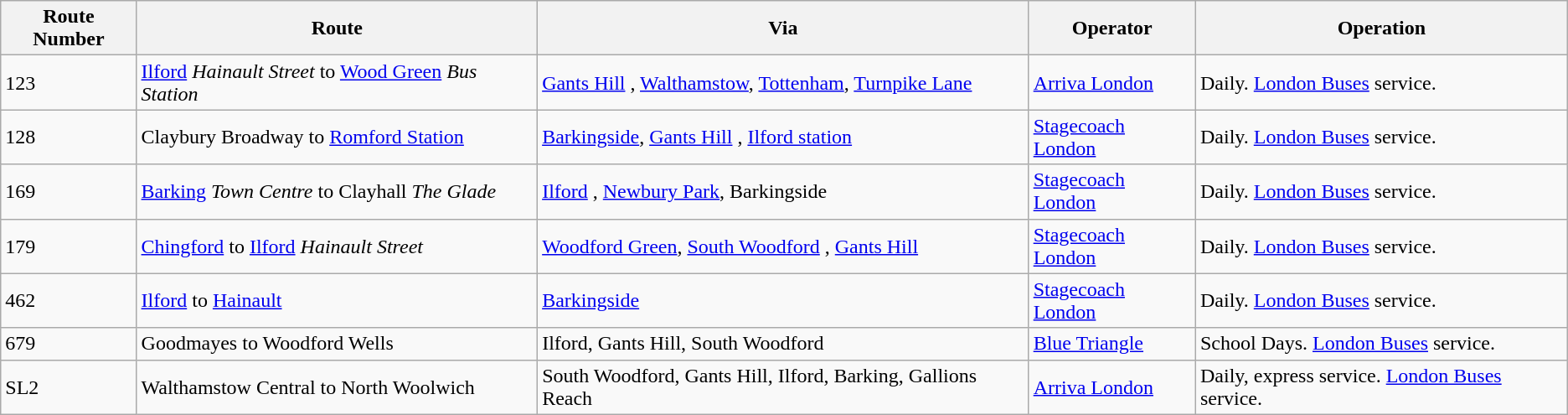<table class="wikitable">
<tr>
<th>Route Number</th>
<th>Route</th>
<th>Via</th>
<th>Operator</th>
<th>Operation</th>
</tr>
<tr>
<td>123 </td>
<td><a href='#'>Ilford</a> <em>Hainault Street</em> to <a href='#'>Wood Green</a> <em>Bus Station</em></td>
<td><a href='#'>Gants Hill</a> , <a href='#'>Walthamstow</a>, <a href='#'>Tottenham</a>, <a href='#'>Turnpike Lane</a> </td>
<td><a href='#'>Arriva London</a></td>
<td>Daily. <a href='#'>London Buses</a> service. </td>
</tr>
<tr>
<td>128 </td>
<td>Claybury Broadway to <a href='#'>Romford Station</a> </td>
<td><a href='#'>Barkingside</a>, <a href='#'>Gants Hill</a> , <a href='#'>Ilford station</a></td>
<td><a href='#'>Stagecoach London</a></td>
<td>Daily. <a href='#'>London Buses</a> service. </td>
</tr>
<tr>
<td>169 </td>
<td><a href='#'>Barking</a> <em>Town Centre</em>  to Clayhall <em>The Glade</em></td>
<td><a href='#'>Ilford</a> , <a href='#'>Newbury Park</a>,  Barkingside </td>
<td><a href='#'>Stagecoach London</a></td>
<td>Daily. <a href='#'>London Buses</a> service. </td>
</tr>
<tr>
<td>179 </td>
<td><a href='#'>Chingford</a>  to <a href='#'>Ilford</a> <em>Hainault Street</em></td>
<td><a href='#'>Woodford Green</a>, <a href='#'>South Woodford</a> ,  <a href='#'>Gants Hill</a> </td>
<td><a href='#'>Stagecoach London</a></td>
<td>Daily. <a href='#'>London Buses</a> service. </td>
</tr>
<tr>
<td>462 </td>
<td><a href='#'>Ilford</a> to <a href='#'>Hainault</a></td>
<td><a href='#'>Barkingside</a></td>
<td><a href='#'>Stagecoach London</a></td>
<td>Daily. <a href='#'>London Buses</a> service. </td>
</tr>
<tr>
<td>679 </td>
<td>Goodmayes to Woodford Wells</td>
<td>Ilford, Gants Hill, South Woodford</td>
<td><a href='#'>Blue Triangle</a></td>
<td>School Days. <a href='#'>London Buses</a> service. </td>
</tr>
<tr>
<td>SL2 </td>
<td>Walthamstow Central to North Woolwich</td>
<td>South Woodford, Gants Hill, Ilford, Barking, Gallions Reach</td>
<td><a href='#'>Arriva London</a></td>
<td>Daily, express service. <a href='#'>London Buses</a> service. </td>
</tr>
</table>
